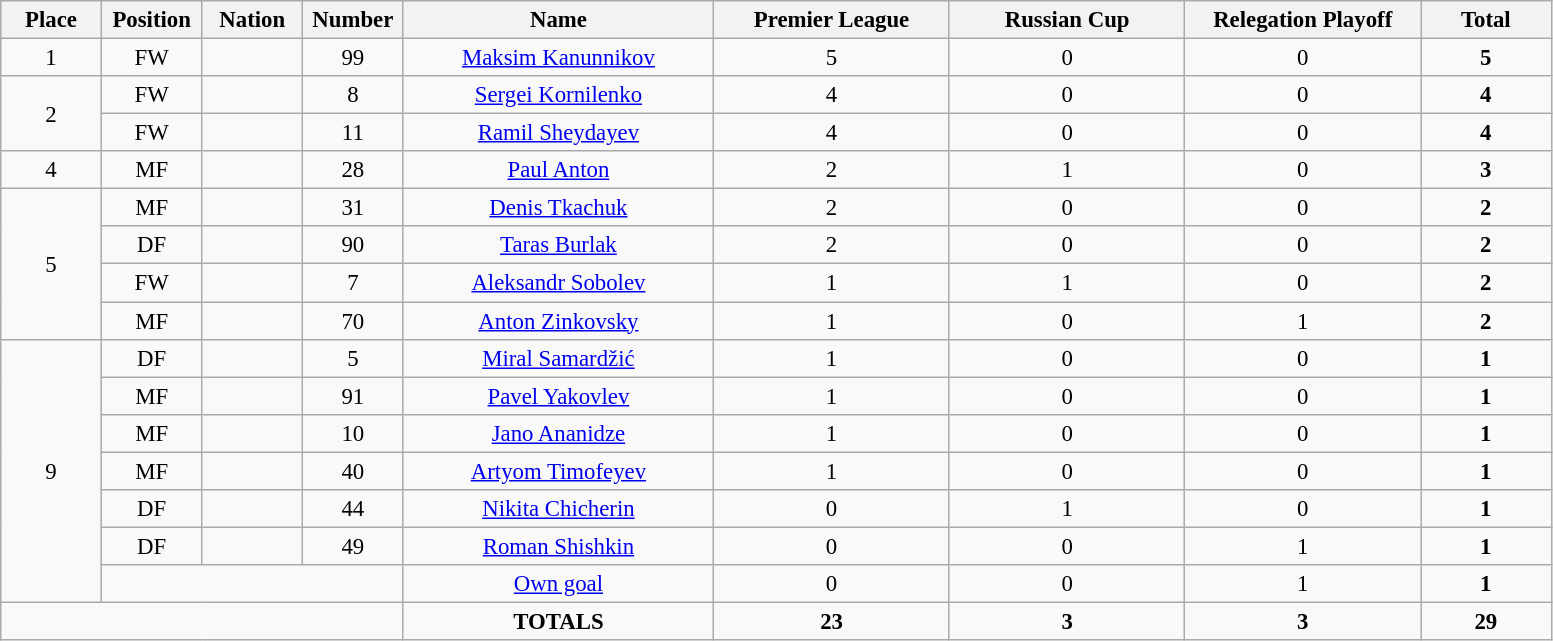<table class="wikitable" style="font-size: 95%; text-align: center;">
<tr>
<th width=60>Place</th>
<th width=60>Position</th>
<th width=60>Nation</th>
<th width=60>Number</th>
<th width=200>Name</th>
<th width=150>Premier League</th>
<th width=150>Russian Cup</th>
<th width=150>Relegation Playoff</th>
<th width=80><strong>Total</strong></th>
</tr>
<tr>
<td>1</td>
<td>FW</td>
<td></td>
<td>99</td>
<td><a href='#'>Maksim Kanunnikov</a></td>
<td>5</td>
<td>0</td>
<td>0</td>
<td><strong>5</strong></td>
</tr>
<tr>
<td rowspan="2">2</td>
<td>FW</td>
<td></td>
<td>8</td>
<td><a href='#'>Sergei Kornilenko</a></td>
<td>4</td>
<td>0</td>
<td>0</td>
<td><strong>4</strong></td>
</tr>
<tr>
<td>FW</td>
<td></td>
<td>11</td>
<td><a href='#'>Ramil Sheydayev</a></td>
<td>4</td>
<td>0</td>
<td>0</td>
<td><strong>4</strong></td>
</tr>
<tr>
<td>4</td>
<td>MF</td>
<td></td>
<td>28</td>
<td><a href='#'>Paul Anton</a></td>
<td>2</td>
<td>1</td>
<td>0</td>
<td><strong>3</strong></td>
</tr>
<tr>
<td rowspan="4">5</td>
<td>MF</td>
<td></td>
<td>31</td>
<td><a href='#'>Denis Tkachuk</a></td>
<td>2</td>
<td>0</td>
<td>0</td>
<td><strong>2</strong></td>
</tr>
<tr>
<td>DF</td>
<td></td>
<td>90</td>
<td><a href='#'>Taras Burlak</a></td>
<td>2</td>
<td>0</td>
<td>0</td>
<td><strong>2</strong></td>
</tr>
<tr>
<td>FW</td>
<td></td>
<td>7</td>
<td><a href='#'>Aleksandr Sobolev</a></td>
<td>1</td>
<td>1</td>
<td>0</td>
<td><strong>2</strong></td>
</tr>
<tr>
<td>MF</td>
<td></td>
<td>70</td>
<td><a href='#'>Anton Zinkovsky</a></td>
<td>1</td>
<td>0</td>
<td>1</td>
<td><strong>2</strong></td>
</tr>
<tr>
<td rowspan="7">9</td>
<td>DF</td>
<td></td>
<td>5</td>
<td><a href='#'>Miral Samardžić</a></td>
<td>1</td>
<td>0</td>
<td>0</td>
<td><strong>1</strong></td>
</tr>
<tr>
<td>MF</td>
<td></td>
<td>91</td>
<td><a href='#'>Pavel Yakovlev</a></td>
<td>1</td>
<td>0</td>
<td>0</td>
<td><strong>1</strong></td>
</tr>
<tr>
<td>MF</td>
<td></td>
<td>10</td>
<td><a href='#'>Jano Ananidze</a></td>
<td>1</td>
<td>0</td>
<td>0</td>
<td><strong>1</strong></td>
</tr>
<tr>
<td>MF</td>
<td></td>
<td>40</td>
<td><a href='#'>Artyom Timofeyev</a></td>
<td>1</td>
<td>0</td>
<td>0</td>
<td><strong>1</strong></td>
</tr>
<tr>
<td>DF</td>
<td></td>
<td>44</td>
<td><a href='#'>Nikita Chicherin</a></td>
<td>0</td>
<td>1</td>
<td>0</td>
<td><strong>1</strong></td>
</tr>
<tr>
<td>DF</td>
<td></td>
<td>49</td>
<td><a href='#'>Roman Shishkin</a></td>
<td>0</td>
<td>0</td>
<td>1</td>
<td><strong>1</strong></td>
</tr>
<tr>
<td colspan="3"></td>
<td><a href='#'>Own goal</a></td>
<td>0</td>
<td>0</td>
<td>1</td>
<td><strong>1</strong></td>
</tr>
<tr>
<td colspan="4"></td>
<td><strong>TOTALS</strong></td>
<td><strong>23</strong></td>
<td><strong>3</strong></td>
<td><strong>3</strong></td>
<td><strong>29</strong></td>
</tr>
</table>
